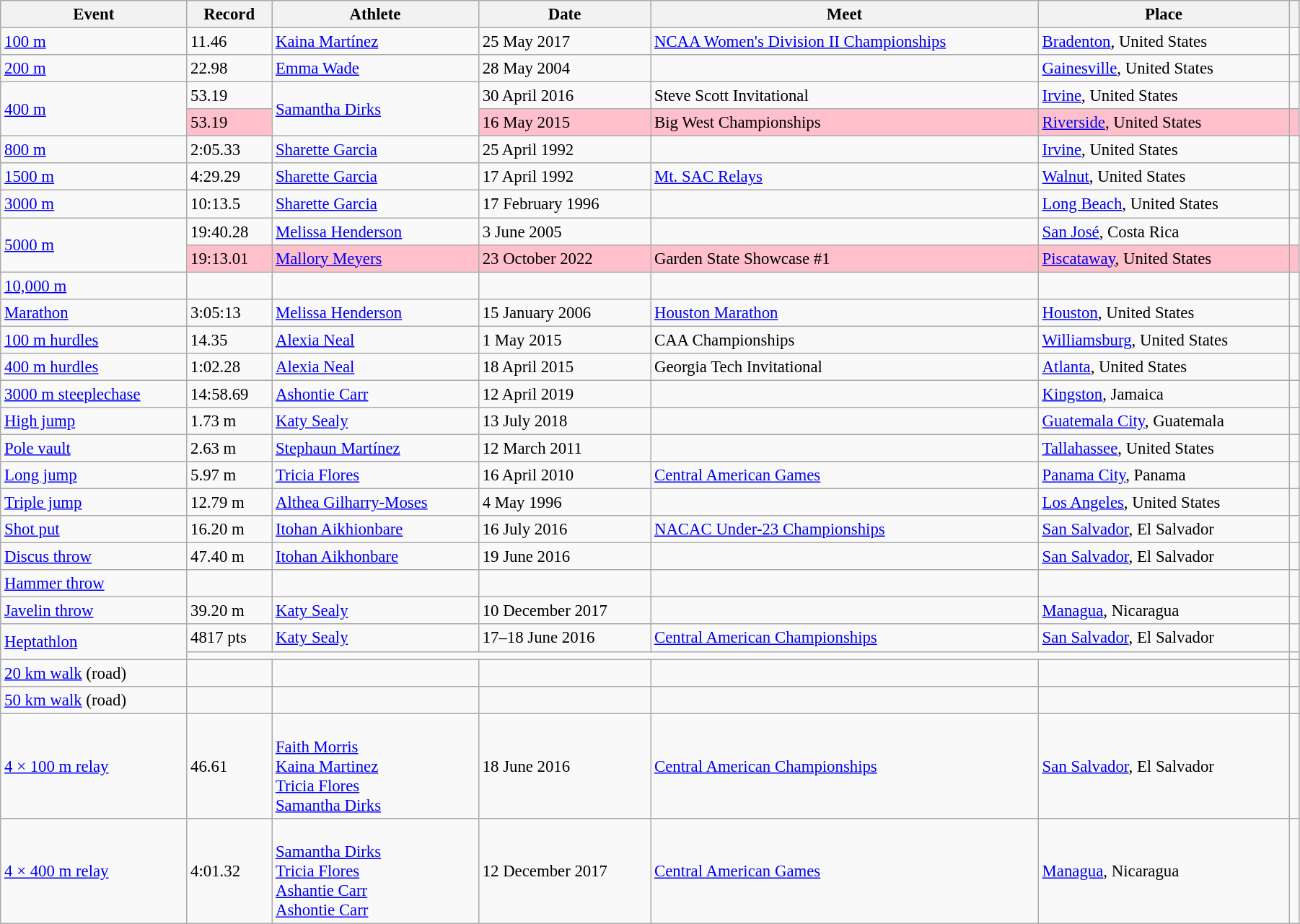<table class="wikitable" style="font-size:95%; width: 95%;">
<tr>
<th>Event</th>
<th>Record</th>
<th>Athlete</th>
<th>Date</th>
<th>Meet</th>
<th>Place</th>
<th></th>
</tr>
<tr>
<td><a href='#'>100 m</a></td>
<td>11.46 </td>
<td><a href='#'>Kaina Martínez</a></td>
<td>25 May 2017</td>
<td><a href='#'>NCAA Women's Division II Championships</a></td>
<td><a href='#'>Bradenton</a>, United States</td>
<td></td>
</tr>
<tr>
<td><a href='#'>200 m</a></td>
<td>22.98 </td>
<td><a href='#'>Emma Wade</a></td>
<td>28 May 2004</td>
<td></td>
<td><a href='#'>Gainesville</a>, United States</td>
<td></td>
</tr>
<tr>
<td rowspan=2><a href='#'>400 m</a></td>
<td>53.19</td>
<td rowspan=2><a href='#'>Samantha Dirks</a></td>
<td>30 April 2016</td>
<td>Steve Scott Invitational</td>
<td><a href='#'>Irvine</a>, United States</td>
<td></td>
</tr>
<tr style="background:pink">
<td>53.19</td>
<td>16 May 2015</td>
<td>Big West Championships</td>
<td><a href='#'>Riverside</a>, United States</td>
<td></td>
</tr>
<tr>
<td><a href='#'>800 m</a></td>
<td>2:05.33</td>
<td><a href='#'>Sharette Garcia</a></td>
<td>25 April 1992</td>
<td></td>
<td><a href='#'>Irvine</a>, United States</td>
<td></td>
</tr>
<tr>
<td><a href='#'>1500 m</a></td>
<td>4:29.29</td>
<td><a href='#'>Sharette Garcia</a></td>
<td>17 April 1992</td>
<td><a href='#'>Mt. SAC Relays</a></td>
<td><a href='#'>Walnut</a>, United States</td>
<td></td>
</tr>
<tr>
<td><a href='#'>3000 m</a></td>
<td>10:13.5 </td>
<td><a href='#'>Sharette Garcia</a></td>
<td>17 February 1996</td>
<td></td>
<td><a href='#'>Long Beach</a>, United States</td>
<td></td>
</tr>
<tr>
<td rowspan=2><a href='#'>5000 m</a></td>
<td>19:40.28</td>
<td><a href='#'>Melissa Henderson</a></td>
<td>3 June 2005</td>
<td></td>
<td><a href='#'>San José</a>, Costa Rica</td>
<td></td>
</tr>
<tr style="background:pink">
<td>19:13.01 </td>
<td><a href='#'>Mallory Meyers</a></td>
<td>23 October 2022</td>
<td>Garden State Showcase #1</td>
<td><a href='#'>Piscataway</a>, United States</td>
<td></td>
</tr>
<tr>
<td><a href='#'>10,000 m</a></td>
<td></td>
<td></td>
<td></td>
<td></td>
<td></td>
<td></td>
</tr>
<tr>
<td><a href='#'>Marathon</a></td>
<td>3:05:13</td>
<td><a href='#'>Melissa Henderson</a></td>
<td>15 January 2006</td>
<td><a href='#'>Houston Marathon</a></td>
<td><a href='#'>Houston</a>, United States</td>
<td></td>
</tr>
<tr>
<td><a href='#'>100 m hurdles</a></td>
<td>14.35 </td>
<td><a href='#'>Alexia Neal</a></td>
<td>1 May 2015</td>
<td>CAA Championships</td>
<td><a href='#'>Williamsburg</a>, United States</td>
<td></td>
</tr>
<tr>
<td><a href='#'>400 m hurdles</a></td>
<td>1:02.28</td>
<td><a href='#'>Alexia Neal</a></td>
<td>18 April 2015</td>
<td>Georgia Tech Invitational</td>
<td><a href='#'>Atlanta</a>, United States</td>
<td></td>
</tr>
<tr>
<td><a href='#'>3000 m steeplechase</a></td>
<td>14:58.69</td>
<td><a href='#'>Ashontie Carr</a></td>
<td>12 April 2019</td>
<td></td>
<td><a href='#'>Kingston</a>, Jamaica</td>
<td></td>
</tr>
<tr>
<td><a href='#'>High jump</a></td>
<td>1.73 m</td>
<td><a href='#'>Katy Sealy</a></td>
<td>13 July 2018</td>
<td></td>
<td><a href='#'>Guatemala City</a>, Guatemala</td>
<td></td>
</tr>
<tr>
<td><a href='#'>Pole vault</a></td>
<td>2.63 m</td>
<td><a href='#'>Stephaun Martínez</a></td>
<td>12 March 2011</td>
<td></td>
<td><a href='#'>Tallahassee</a>, United States</td>
<td></td>
</tr>
<tr>
<td><a href='#'>Long jump</a></td>
<td>5.97 m </td>
<td><a href='#'>Tricia Flores</a></td>
<td>16 April 2010</td>
<td><a href='#'>Central American Games</a></td>
<td><a href='#'>Panama City</a>, Panama</td>
<td></td>
</tr>
<tr>
<td><a href='#'>Triple jump</a></td>
<td>12.79 m </td>
<td><a href='#'>Althea Gilharry-Moses</a></td>
<td>4 May 1996</td>
<td></td>
<td><a href='#'>Los Angeles</a>, United States</td>
<td></td>
</tr>
<tr>
<td><a href='#'>Shot put</a></td>
<td>16.20 m</td>
<td><a href='#'>Itohan Aikhionbare</a></td>
<td>16 July 2016</td>
<td><a href='#'>NACAC Under-23 Championships</a></td>
<td><a href='#'>San Salvador</a>, El Salvador</td>
<td></td>
</tr>
<tr>
<td><a href='#'>Discus throw</a></td>
<td>47.40 m</td>
<td><a href='#'>Itohan Aikhonbare</a></td>
<td>19 June 2016</td>
<td></td>
<td><a href='#'>San Salvador</a>, El Salvador</td>
<td></td>
</tr>
<tr>
<td><a href='#'>Hammer throw</a></td>
<td></td>
<td></td>
<td></td>
<td></td>
<td></td>
<td></td>
</tr>
<tr>
<td><a href='#'>Javelin throw</a></td>
<td>39.20 m</td>
<td><a href='#'>Katy Sealy</a></td>
<td>10 December 2017</td>
<td></td>
<td><a href='#'>Managua</a>, Nicaragua</td>
<td></td>
</tr>
<tr>
<td rowspan=2><a href='#'>Heptathlon</a></td>
<td>4817 pts</td>
<td><a href='#'>Katy Sealy</a></td>
<td>17–18 June 2016</td>
<td><a href='#'>Central American Championships</a></td>
<td><a href='#'>San Salvador</a>, El Salvador</td>
<td></td>
</tr>
<tr>
<td colspan=5></td>
<td></td>
</tr>
<tr>
<td><a href='#'>20 km walk</a> (road)</td>
<td></td>
<td></td>
<td></td>
<td></td>
<td></td>
<td></td>
</tr>
<tr>
<td><a href='#'>50 km walk</a> (road)</td>
<td></td>
<td></td>
<td></td>
<td></td>
<td></td>
<td></td>
</tr>
<tr>
<td><a href='#'>4 × 100 m relay</a></td>
<td>46.61</td>
<td><br><a href='#'>Faith Morris</a><br><a href='#'>Kaina Martinez</a><br><a href='#'>Tricia Flores</a><br><a href='#'>Samantha Dirks</a></td>
<td>18 June 2016</td>
<td><a href='#'>Central American Championships</a></td>
<td><a href='#'>San Salvador</a>, El Salvador</td>
<td></td>
</tr>
<tr>
<td><a href='#'>4 × 400 m relay</a></td>
<td>4:01.32</td>
<td><br><a href='#'>Samantha Dirks</a><br><a href='#'>Tricia Flores</a><br><a href='#'>Ashantie Carr</a><br><a href='#'>Ashontie Carr</a></td>
<td>12 December 2017</td>
<td><a href='#'>Central American Games</a></td>
<td><a href='#'>Managua</a>, Nicaragua</td>
<td></td>
</tr>
</table>
